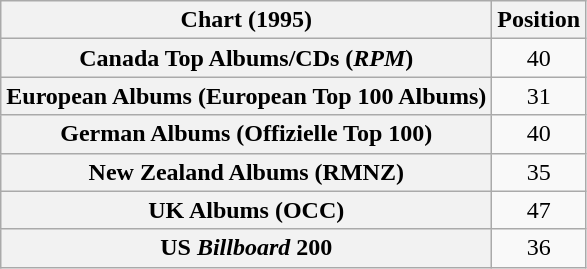<table class="wikitable plainrowheaders sortable" style="text-align:center;">
<tr>
<th>Chart (1995)</th>
<th>Position</th>
</tr>
<tr>
<th scope="row">Canada Top Albums/CDs (<em>RPM</em>)</th>
<td>40</td>
</tr>
<tr>
<th scope="row">European Albums (European Top 100 Albums)</th>
<td>31</td>
</tr>
<tr>
<th scope="row">German Albums (Offizielle Top 100)</th>
<td>40</td>
</tr>
<tr>
<th scope="row">New Zealand Albums (RMNZ)</th>
<td>35</td>
</tr>
<tr>
<th scope="row">UK Albums (OCC)</th>
<td>47</td>
</tr>
<tr>
<th scope="row">US <em>Billboard</em> 200</th>
<td>36</td>
</tr>
</table>
